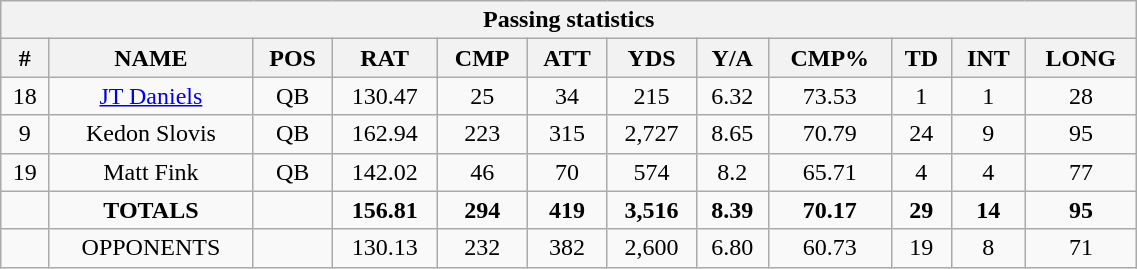<table style="width:60%; text-align:center;" class="wikitable collapsible collapsed">
<tr>
<th colspan="12">Passing statistics</th>
</tr>
<tr>
<th>#</th>
<th>NAME</th>
<th>POS</th>
<th>RAT</th>
<th>CMP</th>
<th>ATT</th>
<th>YDS</th>
<th>Y/A</th>
<th>CMP%</th>
<th>TD</th>
<th>INT</th>
<th>LONG</th>
</tr>
<tr>
<td>18</td>
<td><a href='#'>JT Daniels</a></td>
<td>QB</td>
<td>130.47</td>
<td>25</td>
<td>34</td>
<td>215</td>
<td>6.32</td>
<td>73.53</td>
<td>1</td>
<td>1</td>
<td>28</td>
</tr>
<tr>
<td>9</td>
<td>Kedon Slovis</td>
<td>QB</td>
<td>162.94</td>
<td>223</td>
<td>315</td>
<td>2,727</td>
<td>8.65</td>
<td>70.79</td>
<td>24</td>
<td>9</td>
<td>95</td>
</tr>
<tr>
<td>19</td>
<td>Matt Fink</td>
<td>QB</td>
<td>142.02</td>
<td>46</td>
<td>70</td>
<td>574</td>
<td>8.2</td>
<td>65.71</td>
<td>4</td>
<td>4</td>
<td>77</td>
</tr>
<tr>
<td></td>
<td><strong>TOTALS</strong></td>
<td></td>
<td><strong>156.81</strong></td>
<td><strong>294</strong></td>
<td><strong>419</strong></td>
<td><strong>3,516</strong></td>
<td><strong>8.39</strong></td>
<td><strong>70.17</strong></td>
<td><strong>29</strong></td>
<td><strong>14</strong></td>
<td><strong>95</strong></td>
</tr>
<tr>
<td></td>
<td>OPPONENTS</td>
<td></td>
<td>130.13</td>
<td>232</td>
<td>382</td>
<td>2,600</td>
<td>6.80</td>
<td>60.73</td>
<td>19</td>
<td>8</td>
<td>71</td>
</tr>
</table>
